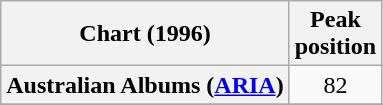<table class="wikitable sortable plainrowheaders" style="text-align:center">
<tr>
<th scope="col">Chart (1996)</th>
<th scope="col">Peak<br>position</th>
</tr>
<tr>
<th scope="row">Australian Albums (<a href='#'>ARIA</a>)</th>
<td>82</td>
</tr>
<tr>
</tr>
<tr>
</tr>
</table>
